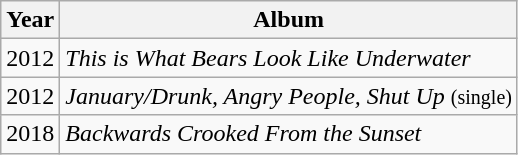<table class="wikitable">
<tr>
<th>Year</th>
<th>Album</th>
</tr>
<tr>
<td>2012</td>
<td><em>This is What Bears Look Like Underwater</em></td>
</tr>
<tr>
<td>2012</td>
<td><em>January/Drunk, Angry People, Shut Up</em> <small>(single)</small></td>
</tr>
<tr>
<td>2018</td>
<td><em>Backwards Crooked From the Sunset</em></td>
</tr>
</table>
